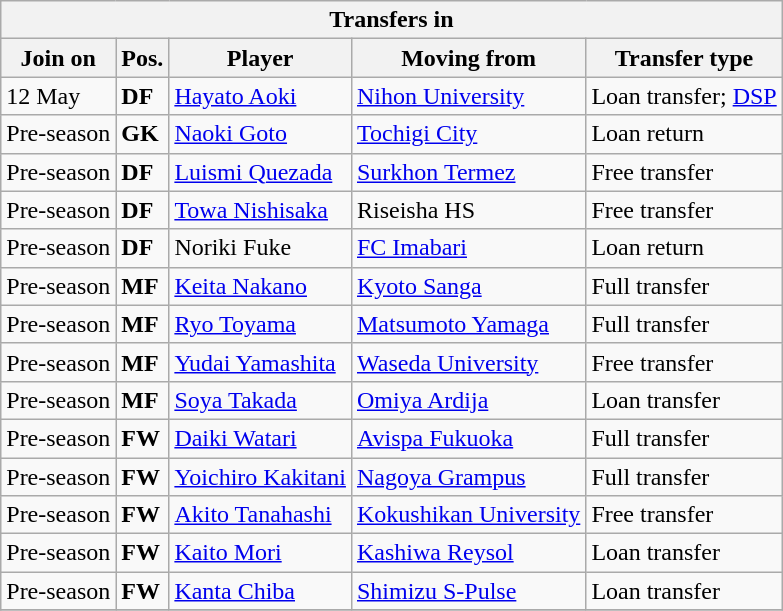<table class="wikitable sortable" style=“text-align:left;>
<tr>
<th colspan="5">Transfers in</th>
</tr>
<tr>
<th>Join on</th>
<th>Pos.</th>
<th>Player</th>
<th>Moving from</th>
<th>Transfer type</th>
</tr>
<tr>
<td>12 May</td>
<td><strong>DF</strong></td>
<td> <a href='#'>Hayato Aoki</a></td>
<td> <a href='#'>Nihon University</a></td>
<td>Loan transfer; <a href='#'>DSP</a></td>
</tr>
<tr>
<td>Pre-season</td>
<td><strong>GK</strong></td>
<td> <a href='#'>Naoki Goto</a></td>
<td> <a href='#'>Tochigi City</a></td>
<td>Loan return</td>
</tr>
<tr>
<td>Pre-season</td>
<td><strong>DF</strong></td>
<td> <a href='#'>Luismi Quezada</a></td>
<td> <a href='#'>Surkhon Termez</a></td>
<td>Free transfer</td>
</tr>
<tr>
<td>Pre-season</td>
<td><strong>DF</strong></td>
<td> <a href='#'>Towa Nishisaka</a></td>
<td> Riseisha HS</td>
<td>Free transfer</td>
</tr>
<tr>
<td>Pre-season</td>
<td><strong>DF</strong></td>
<td> Noriki Fuke</td>
<td> <a href='#'>FC Imabari</a></td>
<td>Loan return</td>
</tr>
<tr>
<td>Pre-season</td>
<td><strong>MF</strong></td>
<td> <a href='#'>Keita Nakano</a></td>
<td> <a href='#'>Kyoto Sanga</a></td>
<td>Full transfer</td>
</tr>
<tr>
<td>Pre-season</td>
<td><strong>MF</strong></td>
<td> <a href='#'>Ryo Toyama</a></td>
<td> <a href='#'>Matsumoto Yamaga</a></td>
<td>Full transfer</td>
</tr>
<tr>
<td>Pre-season</td>
<td><strong>MF</strong></td>
<td> <a href='#'>Yudai Yamashita</a></td>
<td> <a href='#'>Waseda University</a></td>
<td>Free transfer</td>
</tr>
<tr>
<td>Pre-season</td>
<td><strong>MF</strong></td>
<td> <a href='#'>Soya Takada</a></td>
<td> <a href='#'>Omiya Ardija</a></td>
<td>Loan transfer</td>
</tr>
<tr>
<td>Pre-season</td>
<td><strong>FW</strong></td>
<td> <a href='#'>Daiki Watari</a></td>
<td> <a href='#'>Avispa Fukuoka</a></td>
<td>Full transfer</td>
</tr>
<tr>
<td>Pre-season</td>
<td><strong>FW</strong></td>
<td> <a href='#'>Yoichiro Kakitani</a></td>
<td> <a href='#'>Nagoya Grampus</a></td>
<td>Full transfer</td>
</tr>
<tr>
<td>Pre-season</td>
<td><strong>FW</strong></td>
<td> <a href='#'>Akito Tanahashi</a></td>
<td> <a href='#'>Kokushikan University</a></td>
<td>Free transfer</td>
</tr>
<tr>
<td>Pre-season</td>
<td><strong>FW</strong></td>
<td> <a href='#'>Kaito Mori</a></td>
<td> <a href='#'>Kashiwa Reysol</a></td>
<td>Loan transfer</td>
</tr>
<tr>
<td>Pre-season</td>
<td><strong>FW</strong></td>
<td> <a href='#'>Kanta Chiba</a></td>
<td> <a href='#'>Shimizu S-Pulse</a></td>
<td>Loan transfer</td>
</tr>
<tr>
</tr>
</table>
